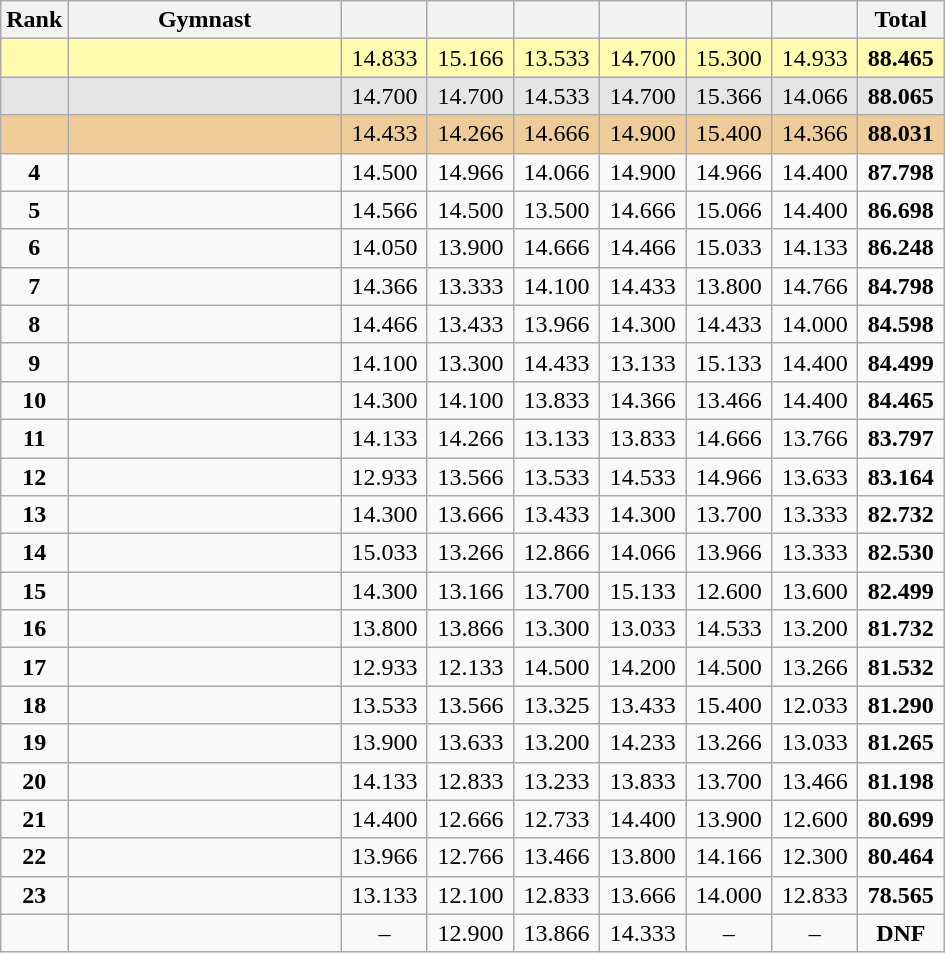<table class="wikitable sortable" style="text-align:center; font-size:100%">
<tr>
<th scope="col" style="width:15px;">Rank</th>
<th scope="col" style="width:175px;">Gymnast</th>
<th scope="col" style="width:50px;"></th>
<th scope="col" style="width:50px;"></th>
<th scope="col" style="width:50px;"></th>
<th scope="col" style="width:50px;"></th>
<th scope="col" style="width:50px;"></th>
<th scope="col" style="width:50px;"></th>
<th scope="col" style="width:50px;">Total</th>
</tr>
<tr style="background:#fffcaf;">
<td style="text-align:center" scope="row"><strong></strong></td>
<td style="text-align:left;"></td>
<td>14.833</td>
<td>15.166</td>
<td>13.533</td>
<td>14.700</td>
<td>15.300</td>
<td>14.933</td>
<td><strong>88.465</strong></td>
</tr>
<tr style="background:#e5e5e5;">
<td style="text-align:center" scope="row"><strong></strong></td>
<td style="text-align:left;"></td>
<td>14.700</td>
<td>14.700</td>
<td>14.533</td>
<td>14.700</td>
<td>15.366</td>
<td>14.066</td>
<td><strong>88.065</strong></td>
</tr>
<tr style="background:#ec9;">
<td style="text-align:center" scope="row"><strong></strong></td>
<td style="text-align:left;"></td>
<td>14.433</td>
<td>14.266</td>
<td>14.666</td>
<td>14.900</td>
<td>15.400</td>
<td>14.366</td>
<td><strong>88.031</strong></td>
</tr>
<tr>
<td scope="row" style="text-align:center;"><strong>4</strong></td>
<td style="text-align:left;"></td>
<td>14.500</td>
<td>14.966</td>
<td>14.066</td>
<td>14.900</td>
<td>14.966</td>
<td>14.400</td>
<td><strong>87.798</strong></td>
</tr>
<tr>
<td scope="row" style="text-align:center;"><strong>5</strong></td>
<td style="text-align:left;"></td>
<td>14.566</td>
<td>14.500</td>
<td>13.500</td>
<td>14.666</td>
<td>15.066</td>
<td>14.400</td>
<td><strong>86.698</strong></td>
</tr>
<tr>
<td scope="row" style="text-align:center;"><strong>6</strong></td>
<td style="text-align:left;"></td>
<td>14.050</td>
<td>13.900</td>
<td>14.666</td>
<td>14.466</td>
<td>15.033</td>
<td>14.133</td>
<td><strong>86.248</strong></td>
</tr>
<tr>
<td scope="row" style="text-align:center;"><strong>7</strong></td>
<td style="text-align:left;"></td>
<td>14.366</td>
<td>13.333</td>
<td>14.100</td>
<td>14.433</td>
<td>13.800</td>
<td>14.766</td>
<td><strong>84.798</strong></td>
</tr>
<tr>
<td scope="row" style="text-align:center;"><strong>8</strong></td>
<td style="text-align:left;"></td>
<td>14.466</td>
<td>13.433</td>
<td>13.966</td>
<td>14.300</td>
<td>14.433</td>
<td>14.000</td>
<td><strong>84.598</strong></td>
</tr>
<tr>
<td scope="row" style="text-align:center;"><strong>9</strong></td>
<td style="text-align:left;"></td>
<td>14.100</td>
<td>13.300</td>
<td>14.433</td>
<td>13.133</td>
<td>15.133</td>
<td>14.400</td>
<td><strong>84.499</strong></td>
</tr>
<tr>
<td scope="row" style="text-align:center;"><strong>10</strong></td>
<td style="text-align:left;"></td>
<td>14.300</td>
<td>14.100</td>
<td>13.833</td>
<td>14.366</td>
<td>13.466</td>
<td>14.400</td>
<td><strong>84.465</strong></td>
</tr>
<tr>
<td scope="row" style="text-align:center;"><strong>11</strong></td>
<td style="text-align:left;"></td>
<td>14.133</td>
<td>14.266</td>
<td>13.133</td>
<td>13.833</td>
<td>14.666</td>
<td>13.766</td>
<td><strong>83.797</strong></td>
</tr>
<tr>
<td scope="row" style="text-align:center;"><strong>12</strong></td>
<td style="text-align:left;"></td>
<td>12.933</td>
<td>13.566</td>
<td>13.533</td>
<td>14.533</td>
<td>14.966</td>
<td>13.633</td>
<td><strong>83.164</strong></td>
</tr>
<tr>
<td scope="row" style="text-align:center;"><strong>13</strong></td>
<td style="text-align:left;"></td>
<td>14.300</td>
<td>13.666</td>
<td>13.433</td>
<td>14.300</td>
<td>13.700</td>
<td>13.333</td>
<td><strong>82.732</strong></td>
</tr>
<tr>
<td scope="row" style="text-align:center;"><strong>14</strong></td>
<td style="text-align:left;"></td>
<td>15.033</td>
<td>13.266</td>
<td>12.866</td>
<td>14.066</td>
<td>13.966</td>
<td>13.333</td>
<td><strong>82.530</strong></td>
</tr>
<tr>
<td scope="row" style="text-align:center;"><strong>15</strong></td>
<td style="text-align:left;"></td>
<td>14.300</td>
<td>13.166</td>
<td>13.700</td>
<td>15.133</td>
<td>12.600</td>
<td>13.600</td>
<td><strong>82.499</strong></td>
</tr>
<tr>
<td scope="row" style="text-align:center;"><strong>16</strong></td>
<td style="text-align:left;"></td>
<td>13.800</td>
<td>13.866</td>
<td>13.300</td>
<td>13.033</td>
<td>14.533</td>
<td>13.200</td>
<td><strong>81.732</strong></td>
</tr>
<tr>
<td scope="row" style="text-align:center;"><strong>17</strong></td>
<td style="text-align:left;"></td>
<td>12.933</td>
<td>12.133</td>
<td>14.500</td>
<td>14.200</td>
<td>14.500</td>
<td>13.266</td>
<td><strong>81.532</strong></td>
</tr>
<tr>
<td scope="row" style="text-align:center;"><strong>18</strong></td>
<td style="text-align:left;"></td>
<td>13.533</td>
<td>13.566</td>
<td>13.325</td>
<td>13.433</td>
<td>15.400</td>
<td>12.033</td>
<td><strong>81.290</strong></td>
</tr>
<tr>
<td scope="row" style="text-align:center;"><strong>19</strong></td>
<td style="text-align:left;"></td>
<td>13.900</td>
<td>13.633</td>
<td>13.200</td>
<td>14.233</td>
<td>13.266</td>
<td>13.033</td>
<td><strong>81.265</strong></td>
</tr>
<tr>
<td scope="row" style="text-align:center;"><strong>20</strong></td>
<td style="text-align:left;"></td>
<td>14.133</td>
<td>12.833</td>
<td>13.233</td>
<td>13.833</td>
<td>13.700</td>
<td>13.466</td>
<td><strong>81.198</strong></td>
</tr>
<tr>
<td scope="row" style="text-align:center;"><strong>21</strong></td>
<td style="text-align:left;"></td>
<td>14.400</td>
<td>12.666</td>
<td>12.733</td>
<td>14.400</td>
<td>13.900</td>
<td>12.600</td>
<td><strong>80.699</strong></td>
</tr>
<tr>
<td scope="row" style="text-align:center;"><strong>22</strong></td>
<td style="text-align:left;"></td>
<td>13.966</td>
<td>12.766</td>
<td>13.466</td>
<td>13.800</td>
<td>14.166</td>
<td>12.300</td>
<td><strong>80.464</strong></td>
</tr>
<tr>
<td scope="row" style="text-align:center;"><strong>23</strong></td>
<td style="text-align:left;"></td>
<td>13.133</td>
<td>12.100</td>
<td>12.833</td>
<td>13.666</td>
<td>14.000</td>
<td>12.833</td>
<td><strong>78.565</strong></td>
</tr>
<tr>
<td scope="row" style="text-align:center;"><strong></strong></td>
<td style="text-align:left;"></td>
<td>–</td>
<td>12.900</td>
<td>13.866</td>
<td>14.333</td>
<td>–</td>
<td>–</td>
<td><strong>DNF</strong></td>
</tr>
</table>
